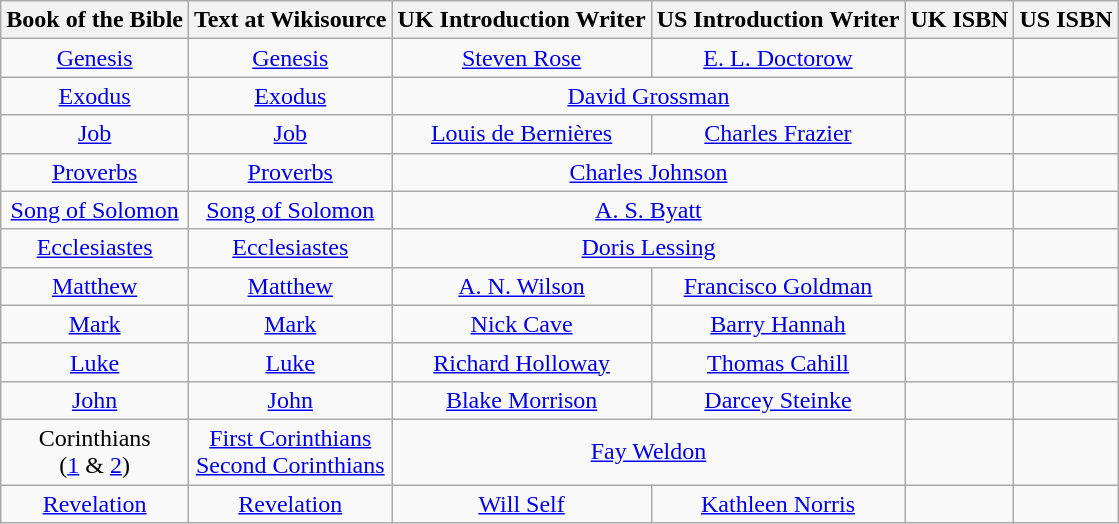<table class="wikitable">
<tr>
<th>Book of the Bible</th>
<th>Text at Wikisource</th>
<th>UK Introduction Writer</th>
<th>US Introduction Writer</th>
<th>UK ISBN</th>
<th>US ISBN</th>
</tr>
<tr>
<td align="center"><a href='#'>Genesis</a></td>
<td align="center"><a href='#'>Genesis</a></td>
<td align="center"><a href='#'>Steven Rose</a></td>
<td align="center"><a href='#'>E. L. Doctorow</a></td>
<td align="center"></td>
<td align="center"></td>
</tr>
<tr>
<td align="center"><a href='#'>Exodus</a></td>
<td align="center"><a href='#'>Exodus</a></td>
<td align="center" colspan="2"><a href='#'>David Grossman</a></td>
<td align="center"></td>
<td align="center"></td>
</tr>
<tr>
<td align="center"><a href='#'>Job</a></td>
<td align="center"><a href='#'>Job</a></td>
<td align="center"><a href='#'>Louis de Bernières</a></td>
<td align="center"><a href='#'>Charles Frazier</a></td>
<td align="center"></td>
<td align="center"></td>
</tr>
<tr>
<td align="center"><a href='#'>Proverbs</a></td>
<td align="center"><a href='#'>Proverbs</a></td>
<td align="center" colspan="2"><a href='#'>Charles Johnson</a></td>
<td align="center"></td>
<td align="center"></td>
</tr>
<tr>
<td align="center"><a href='#'>Song of Solomon</a></td>
<td align="center"><a href='#'>Song of Solomon</a></td>
<td align="center" colspan="2"><a href='#'>A. S. Byatt</a></td>
<td align="center"></td>
<td align="center"></td>
</tr>
<tr>
<td align="center"><a href='#'>Ecclesiastes</a></td>
<td align="center"><a href='#'>Ecclesiastes</a></td>
<td align="center" colspan="2"><a href='#'>Doris Lessing</a></td>
<td align="center"></td>
<td align="center"></td>
</tr>
<tr>
<td align="center"><a href='#'>Matthew</a></td>
<td align="center"><a href='#'>Matthew</a></td>
<td align="center"><a href='#'>A. N. Wilson</a></td>
<td align="center"><a href='#'>Francisco Goldman</a></td>
<td align="center"></td>
<td align="center"></td>
</tr>
<tr>
<td align="center"><a href='#'>Mark</a></td>
<td align="center"><a href='#'>Mark</a></td>
<td align="center"><a href='#'>Nick Cave</a></td>
<td align="center"><a href='#'>Barry Hannah</a></td>
<td align="center"></td>
<td align="center"></td>
</tr>
<tr>
<td align="center"><a href='#'>Luke</a></td>
<td align="center"><a href='#'>Luke</a></td>
<td align="center"><a href='#'>Richard Holloway</a></td>
<td align="center"><a href='#'>Thomas Cahill</a></td>
<td align="center"></td>
<td align="center"></td>
</tr>
<tr>
<td align="center"><a href='#'>John</a></td>
<td align="center"><a href='#'>John</a></td>
<td align="center"><a href='#'>Blake Morrison</a></td>
<td align="center"><a href='#'>Darcey Steinke</a></td>
<td align="center"></td>
<td align="center"></td>
</tr>
<tr>
<td align="center">Corinthians<br> (<a href='#'>1</a> & <a href='#'>2</a>)</td>
<td align="center"><a href='#'>First Corinthians</a> <br> <a href='#'>Second Corinthians</a></td>
<td align="center" colspan="2"><a href='#'>Fay Weldon</a></td>
<td align="center"></td>
<td align="center"></td>
</tr>
<tr>
<td align="center"><a href='#'>Revelation</a></td>
<td align="center"><a href='#'>Revelation</a></td>
<td align="center"><a href='#'>Will Self</a></td>
<td align="center"><a href='#'>Kathleen Norris</a></td>
<td align="center"></td>
<td align="center"></td>
</tr>
</table>
